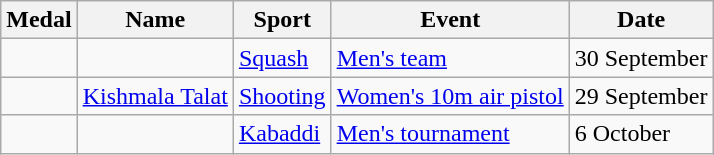<table class="wikitable sortable">
<tr>
<th>Medal</th>
<th>Name</th>
<th>Sport</th>
<th>Event</th>
<th>Date</th>
</tr>
<tr>
<td></td>
<td></td>
<td><a href='#'>Squash</a></td>
<td><a href='#'>Men's team</a></td>
<td>30 September</td>
</tr>
<tr>
<td></td>
<td><a href='#'>Kishmala Talat</a></td>
<td><a href='#'>Shooting</a></td>
<td><a href='#'>Women's 10m air pistol</a></td>
<td>29 September</td>
</tr>
<tr>
<td></td>
<td></td>
<td><a href='#'>Kabaddi</a></td>
<td><a href='#'>Men's tournament</a></td>
<td>6 October</td>
</tr>
</table>
